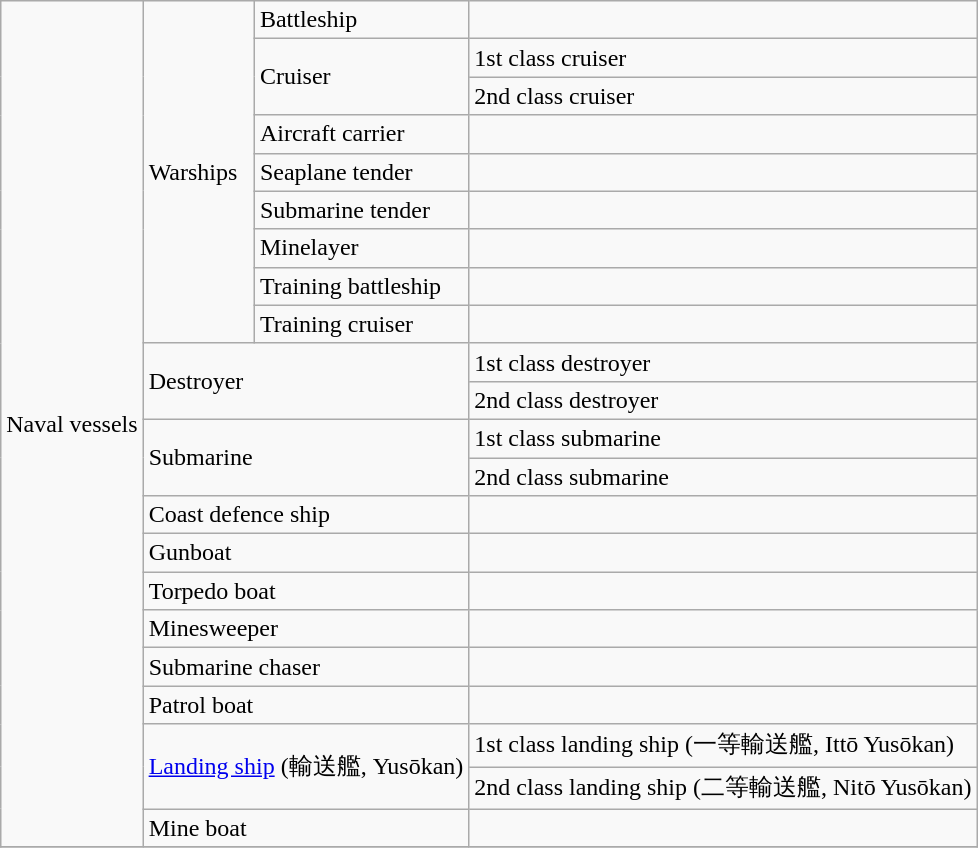<table class="wikitable">
<tr>
<td rowspan="22">Naval vessels</td>
<td rowspan="9">Warships</td>
<td>Battleship</td>
<td></td>
</tr>
<tr>
<td rowspan="2">Cruiser</td>
<td>1st class cruiser</td>
</tr>
<tr>
<td>2nd class cruiser</td>
</tr>
<tr>
<td>Aircraft carrier</td>
<td></td>
</tr>
<tr>
<td>Seaplane tender</td>
<td></td>
</tr>
<tr>
<td>Submarine tender</td>
<td></td>
</tr>
<tr>
<td>Minelayer</td>
<td></td>
</tr>
<tr>
<td>Training battleship</td>
<td></td>
</tr>
<tr>
<td>Training cruiser</td>
<td></td>
</tr>
<tr>
<td colspan="2" rowspan="2">Destroyer</td>
<td>1st class destroyer</td>
</tr>
<tr>
<td>2nd class destroyer</td>
</tr>
<tr>
<td rowspan="2" colspan="2">Submarine</td>
<td>1st class submarine</td>
</tr>
<tr>
<td>2nd class submarine</td>
</tr>
<tr>
<td colspan="2">Coast defence ship</td>
<td></td>
</tr>
<tr>
<td colspan="2">Gunboat</td>
<td></td>
</tr>
<tr>
<td colspan="2">Torpedo boat</td>
<td></td>
</tr>
<tr>
<td colspan="2">Minesweeper</td>
<td></td>
</tr>
<tr>
<td colspan="2">Submarine chaser</td>
<td></td>
</tr>
<tr>
<td colspan="2">Patrol boat</td>
<td></td>
</tr>
<tr>
<td rowspan="2" colspan="2"><a href='#'>Landing ship</a> (輸送艦, Yusōkan)</td>
<td>1st class landing ship (一等輸送艦, Ittō Yusōkan)</td>
</tr>
<tr>
<td>2nd class landing ship (二等輸送艦, Nitō Yusōkan)</td>
</tr>
<tr>
<td colspan="2">Mine boat</td>
<td></td>
</tr>
<tr>
</tr>
</table>
